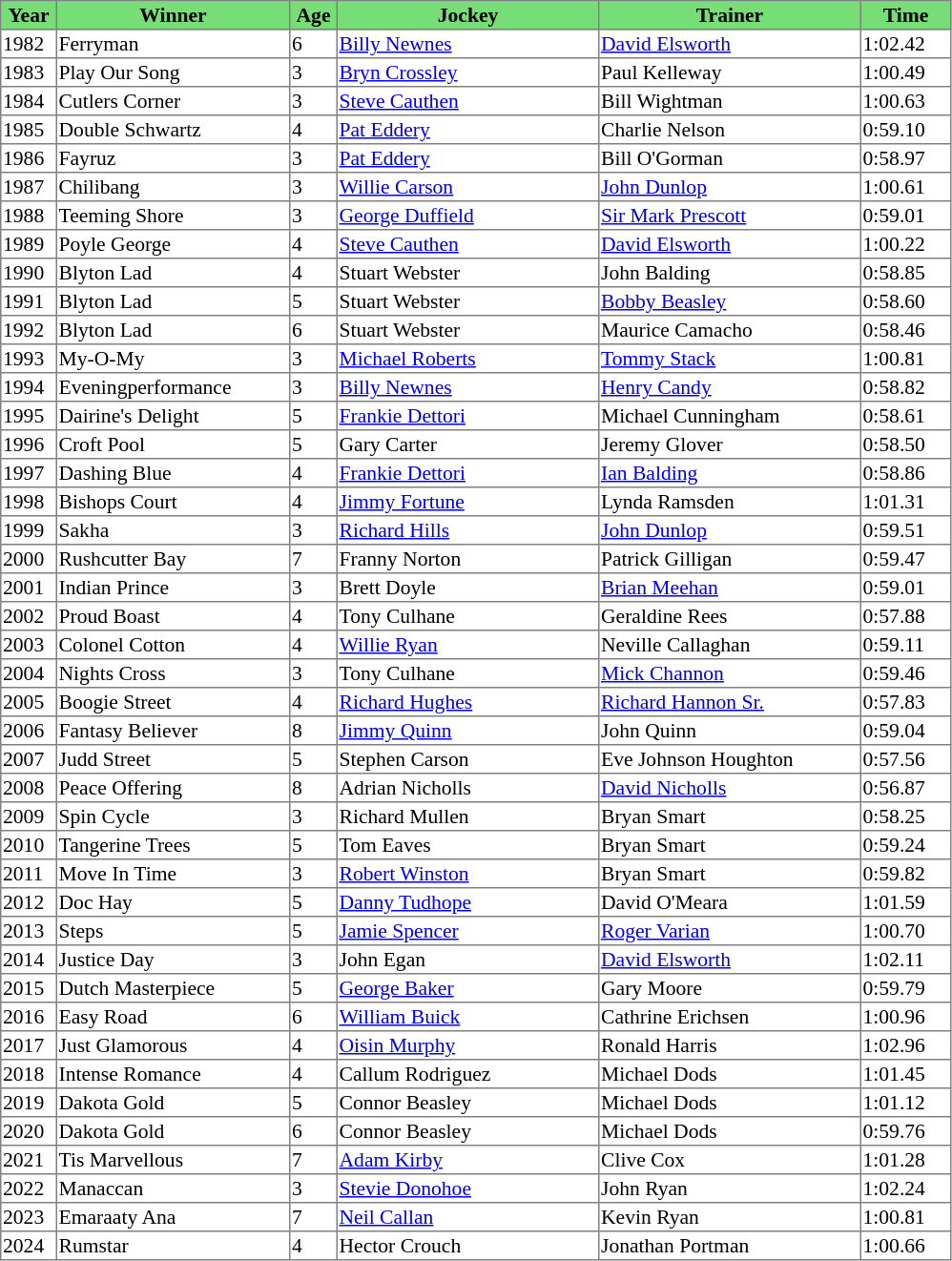<table class = "sortable" | border="1" style="border-collapse: collapse; font-size:90%">
<tr bgcolor="#77dd77" align="center">
<th style="width:36px"><strong>Year</strong></th>
<th style="width:160px"><strong>Winner</strong></th>
<th style="width:30px"><strong>Age</strong></th>
<th style="width:180px"><strong>Jockey</strong></th>
<th style="width:180px"><strong>Trainer</strong></th>
<th style="width:60px"><strong>Time</strong></th>
</tr>
<tr>
<td>1982</td>
<td>Ferryman</td>
<td>6</td>
<td><a href='#'>Billy Newnes</a></td>
<td><a href='#'>David Elsworth</a></td>
<td>1:02.42</td>
</tr>
<tr>
<td>1983</td>
<td>Play Our Song</td>
<td>3</td>
<td><a href='#'>Bryn Crossley</a></td>
<td>Paul Kelleway</td>
<td>1:00.49</td>
</tr>
<tr>
<td>1984</td>
<td>Cutlers Corner</td>
<td>3</td>
<td><a href='#'>Steve Cauthen</a></td>
<td>Bill Wightman</td>
<td>1:00.63</td>
</tr>
<tr>
<td>1985</td>
<td>Double Schwartz</td>
<td>4</td>
<td><a href='#'>Pat Eddery</a></td>
<td>Charlie Nelson</td>
<td>0:59.10</td>
</tr>
<tr>
<td>1986</td>
<td>Fayruz</td>
<td>3</td>
<td><a href='#'>Pat Eddery</a></td>
<td>Bill O'Gorman</td>
<td>0:58.97</td>
</tr>
<tr>
<td>1987</td>
<td>Chilibang</td>
<td>3</td>
<td><a href='#'>Willie Carson</a></td>
<td><a href='#'>John Dunlop</a></td>
<td>1:00.61</td>
</tr>
<tr>
<td>1988</td>
<td>Teeming Shore</td>
<td>3</td>
<td><a href='#'>George Duffield</a></td>
<td><a href='#'>Sir Mark Prescott</a></td>
<td>0:59.01</td>
</tr>
<tr>
<td>1989</td>
<td>Poyle George</td>
<td>4</td>
<td><a href='#'>Steve Cauthen</a></td>
<td><a href='#'>David Elsworth</a></td>
<td>1:00.22</td>
</tr>
<tr>
<td>1990</td>
<td>Blyton Lad</td>
<td>4</td>
<td>Stuart Webster</td>
<td>John Balding</td>
<td>0:58.85</td>
</tr>
<tr>
<td>1991</td>
<td>Blyton Lad</td>
<td>5</td>
<td>Stuart Webster</td>
<td><a href='#'>Bobby Beasley</a></td>
<td>0:58.60</td>
</tr>
<tr>
<td>1992</td>
<td>Blyton Lad</td>
<td>6</td>
<td>Stuart Webster</td>
<td>Maurice Camacho</td>
<td>0:58.46</td>
</tr>
<tr>
<td>1993</td>
<td>My-O-My</td>
<td>3</td>
<td><a href='#'>Michael Roberts</a></td>
<td><a href='#'>Tommy Stack</a></td>
<td>1:00.81</td>
</tr>
<tr>
<td>1994</td>
<td>Eveningperformance</td>
<td>3</td>
<td><a href='#'>Billy Newnes</a></td>
<td><a href='#'>Henry Candy</a></td>
<td>0:58.82</td>
</tr>
<tr>
<td>1995</td>
<td>Dairine's Delight</td>
<td>5</td>
<td><a href='#'>Frankie Dettori</a></td>
<td>Michael Cunningham</td>
<td>0:58.61</td>
</tr>
<tr>
<td>1996</td>
<td>Croft Pool</td>
<td>5</td>
<td>Gary Carter</td>
<td>Jeremy Glover</td>
<td>0:58.50</td>
</tr>
<tr>
<td>1997</td>
<td>Dashing Blue</td>
<td>4</td>
<td><a href='#'>Frankie Dettori</a></td>
<td><a href='#'>Ian Balding</a></td>
<td>0:58.86</td>
</tr>
<tr>
<td>1998</td>
<td>Bishops Court</td>
<td>4</td>
<td><a href='#'>Jimmy Fortune</a></td>
<td>Lynda Ramsden</td>
<td>1:01.31</td>
</tr>
<tr>
<td>1999</td>
<td>Sakha</td>
<td>3</td>
<td><a href='#'>Richard Hills</a></td>
<td><a href='#'>John Dunlop</a></td>
<td>0:59.51</td>
</tr>
<tr>
<td>2000</td>
<td>Rushcutter Bay</td>
<td>7</td>
<td>Franny Norton</td>
<td>Patrick Gilligan</td>
<td>0:59.47</td>
</tr>
<tr>
<td>2001</td>
<td>Indian Prince</td>
<td>3</td>
<td>Brett Doyle</td>
<td><a href='#'>Brian Meehan</a></td>
<td>0:59.01</td>
</tr>
<tr>
<td>2002</td>
<td>Proud Boast</td>
<td>4</td>
<td>Tony Culhane</td>
<td>Geraldine Rees</td>
<td>0:57.88</td>
</tr>
<tr>
<td>2003</td>
<td>Colonel Cotton</td>
<td>4</td>
<td><a href='#'>Willie Ryan</a></td>
<td>Neville Callaghan</td>
<td>0:59.11</td>
</tr>
<tr>
<td>2004</td>
<td>Nights Cross</td>
<td>3</td>
<td>Tony Culhane</td>
<td><a href='#'>Mick Channon</a></td>
<td>0:59.46</td>
</tr>
<tr>
<td>2005</td>
<td>Boogie Street</td>
<td>4</td>
<td><a href='#'>Richard Hughes</a></td>
<td><a href='#'>Richard Hannon Sr.</a></td>
<td>0:57.83</td>
</tr>
<tr>
<td>2006</td>
<td>Fantasy Believer</td>
<td>8</td>
<td><a href='#'>Jimmy Quinn</a></td>
<td>John Quinn</td>
<td>0:59.04</td>
</tr>
<tr>
<td>2007</td>
<td>Judd Street</td>
<td>5</td>
<td>Stephen Carson</td>
<td>Eve Johnson Houghton</td>
<td>0:57.56</td>
</tr>
<tr>
<td>2008</td>
<td>Peace Offering</td>
<td>8</td>
<td>Adrian Nicholls</td>
<td><a href='#'>David Nicholls</a></td>
<td>0:56.87</td>
</tr>
<tr>
<td>2009</td>
<td>Spin Cycle</td>
<td>3</td>
<td>Richard Mullen</td>
<td>Bryan Smart</td>
<td>0:58.25</td>
</tr>
<tr>
<td>2010</td>
<td>Tangerine Trees</td>
<td>5</td>
<td>Tom Eaves</td>
<td>Bryan Smart</td>
<td>0:59.24</td>
</tr>
<tr>
<td>2011</td>
<td>Move In Time</td>
<td>3</td>
<td><a href='#'>Robert Winston</a></td>
<td>Bryan Smart</td>
<td>0:59.82</td>
</tr>
<tr>
<td>2012</td>
<td>Doc Hay</td>
<td>5</td>
<td><a href='#'>Danny Tudhope</a></td>
<td>David O'Meara</td>
<td>1:01.59</td>
</tr>
<tr>
<td>2013</td>
<td>Steps</td>
<td>5</td>
<td><a href='#'>Jamie Spencer</a></td>
<td><a href='#'>Roger Varian</a></td>
<td>1:00.70</td>
</tr>
<tr>
<td>2014</td>
<td>Justice Day</td>
<td>3</td>
<td>John Egan</td>
<td><a href='#'>David Elsworth</a></td>
<td>1:02.11</td>
</tr>
<tr>
<td>2015</td>
<td>Dutch Masterpiece</td>
<td>5</td>
<td><a href='#'>George Baker</a></td>
<td>Gary Moore</td>
<td>0:59.79</td>
</tr>
<tr>
<td>2016</td>
<td>Easy Road</td>
<td>6</td>
<td><a href='#'>William Buick</a></td>
<td>Cathrine Erichsen</td>
<td>1:00.96</td>
</tr>
<tr>
<td>2017</td>
<td>Just Glamorous</td>
<td>4</td>
<td><a href='#'>Oisin Murphy</a></td>
<td>Ronald Harris</td>
<td>1:02.96</td>
</tr>
<tr>
<td>2018</td>
<td>Intense Romance</td>
<td>4</td>
<td>Callum Rodriguez</td>
<td>Michael Dods</td>
<td>1:01.45</td>
</tr>
<tr>
<td>2019</td>
<td>Dakota Gold</td>
<td>5</td>
<td>Connor Beasley</td>
<td>Michael Dods</td>
<td>1:01.12</td>
</tr>
<tr>
<td>2020</td>
<td>Dakota Gold</td>
<td>6</td>
<td>Connor Beasley</td>
<td>Michael Dods</td>
<td>0:59.76</td>
</tr>
<tr>
<td>2021</td>
<td>Tis Marvellous</td>
<td>7</td>
<td><a href='#'>Adam Kirby</a></td>
<td>Clive Cox</td>
<td>1:01.28</td>
</tr>
<tr>
<td>2022</td>
<td>Manaccan</td>
<td>3</td>
<td><a href='#'>Stevie Donohoe</a></td>
<td>John Ryan</td>
<td>1:02.24</td>
</tr>
<tr>
<td>2023</td>
<td>Emaraaty Ana</td>
<td>7</td>
<td><a href='#'>Neil Callan</a></td>
<td>Kevin Ryan</td>
<td>1:00.81</td>
</tr>
<tr>
<td>2024</td>
<td>Rumstar</td>
<td>4</td>
<td>Hector Crouch</td>
<td>Jonathan Portman</td>
<td>1:00.66</td>
</tr>
</table>
